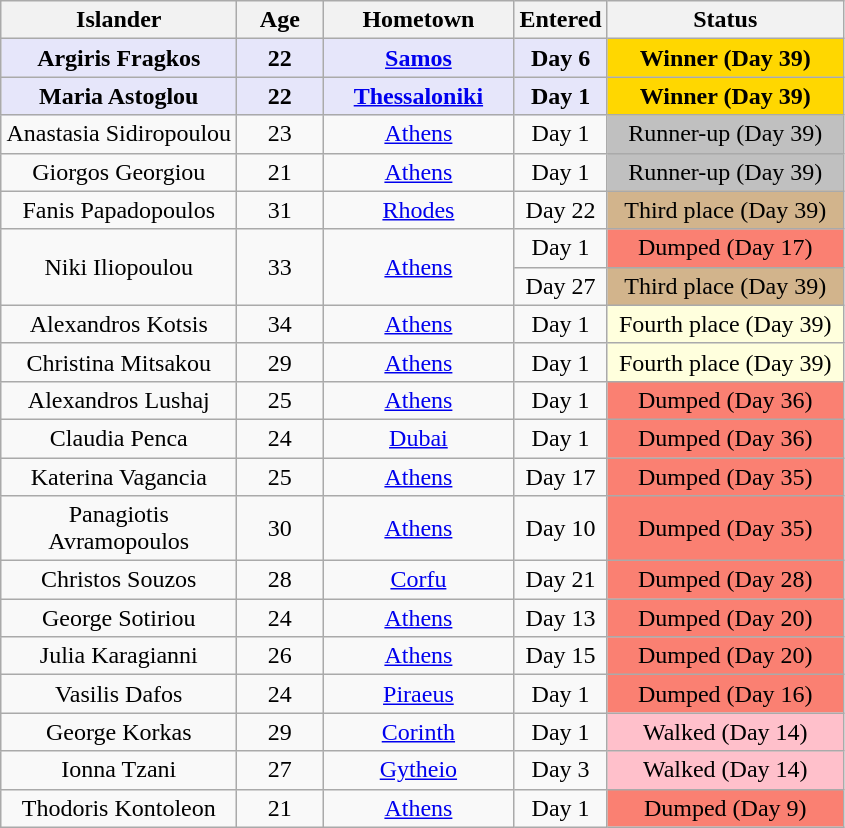<table class="wikitable sortable" style="text-align:center;">
<tr>
<th style="width:150px;"><strong>Islander</strong></th>
<th style="width:50px;"><strong>Age</strong></th>
<th style="width:120px;"><strong>Hometown</strong></th>
<th style="width:50px;"><strong>Entered</strong></th>
<th style="width:150px;"><strong>Status</strong></th>
</tr>
<tr>
<td style="background:lavender;"><strong>Argiris Fragkos</strong></td>
<td style="background:lavender;"><strong>22</strong></td>
<td style="background:lavender;"><strong><a href='#'>Samos</a></strong></td>
<td style="background:lavender;"><strong>Day 6</strong></td>
<td style="background:gold;"><strong>Winner (Day 39)</strong></td>
</tr>
<tr>
<td style="background:lavender;"><strong>Maria Astoglou</strong></td>
<td style="background:lavender;"><strong>22</strong></td>
<td style="background:lavender;"><strong><a href='#'>Thessaloniki</a></strong></td>
<td style="background:lavender;"><strong>Day 1</strong></td>
<td style="background:gold;"><strong>Winner (Day 39)</strong></td>
</tr>
<tr>
<td>Anastasia Sidiropoulou</td>
<td>23</td>
<td><a href='#'>Athens</a></td>
<td>Day 1</td>
<td style="background:silver;">Runner-up (Day 39)</td>
</tr>
<tr>
<td>Giorgos Georgiou</td>
<td>21</td>
<td><a href='#'>Athens</a></td>
<td>Day 1</td>
<td style="background:silver;">Runner-up (Day 39)</td>
</tr>
<tr>
<td>Fanis Papadopoulos</td>
<td>31</td>
<td><a href='#'>Rhodes</a></td>
<td>Day 22</td>
<td style="background:tan;">Third place (Day 39)</td>
</tr>
<tr>
<td rowspan="2">Niki Iliopoulou</td>
<td rowspan="2">33</td>
<td rowspan="2"><a href='#'>Athens</a></td>
<td>Day 1</td>
<td style="background:salmon;">Dumped (Day 17)</td>
</tr>
<tr>
<td>Day 27</td>
<td style="background:tan;">Third place (Day 39)</td>
</tr>
<tr>
<td>Alexandros Kotsis</td>
<td>34</td>
<td><a href='#'>Athens</a></td>
<td>Day 1</td>
<td style="background:#FFFFDD;">Fourth place (Day 39)</td>
</tr>
<tr>
<td>Christina Mitsakou</td>
<td>29</td>
<td><a href='#'>Athens</a></td>
<td>Day 1</td>
<td style="background:#FFFFDD;">Fourth place (Day 39)</td>
</tr>
<tr>
<td>Alexandros Lushaj</td>
<td>25</td>
<td><a href='#'>Athens</a></td>
<td>Day 1</td>
<td style="background:salmon;">Dumped (Day 36)</td>
</tr>
<tr>
<td>Claudia Penca</td>
<td>24</td>
<td><a href='#'>Dubai</a></td>
<td>Day 1</td>
<td style="background:salmon;">Dumped (Day 36)</td>
</tr>
<tr>
<td>Katerina Vagancia</td>
<td>25</td>
<td><a href='#'>Athens</a></td>
<td>Day 17</td>
<td style="background:salmon;">Dumped (Day 35)</td>
</tr>
<tr>
<td>Panagiotis Avramopoulos</td>
<td>30</td>
<td><a href='#'>Athens</a></td>
<td>Day 10</td>
<td style="background:salmon;">Dumped (Day 35)</td>
</tr>
<tr>
<td>Christos Souzos</td>
<td>28</td>
<td><a href='#'>Corfu</a></td>
<td>Day 21</td>
<td style="background:salmon;">Dumped (Day 28)</td>
</tr>
<tr>
<td>George Sotiriou</td>
<td>24</td>
<td><a href='#'>Athens</a></td>
<td>Day 13</td>
<td style="background:salmon;">Dumped (Day 20)</td>
</tr>
<tr>
<td>Julia Karagianni</td>
<td>26</td>
<td><a href='#'>Athens</a></td>
<td>Day 15</td>
<td style="background:salmon;">Dumped (Day 20)</td>
</tr>
<tr>
<td>Vasilis Dafos</td>
<td>24</td>
<td><a href='#'>Piraeus</a></td>
<td>Day 1</td>
<td style="background:salmon;">Dumped (Day 16)</td>
</tr>
<tr>
<td>George Korkas</td>
<td>29</td>
<td><a href='#'>Corinth</a></td>
<td>Day 1</td>
<td style="background:Pink;">Walked (Day 14)</td>
</tr>
<tr>
<td>Ionna Tzani</td>
<td>27</td>
<td><a href='#'>Gytheio</a></td>
<td>Day 3</td>
<td style="background:Pink;">Walked (Day 14)</td>
</tr>
<tr>
<td>Thodoris Kontoleon</td>
<td>21</td>
<td><a href='#'>Athens</a></td>
<td>Day 1</td>
<td style="background:Salmon;">Dumped (Day 9)</td>
</tr>
</table>
